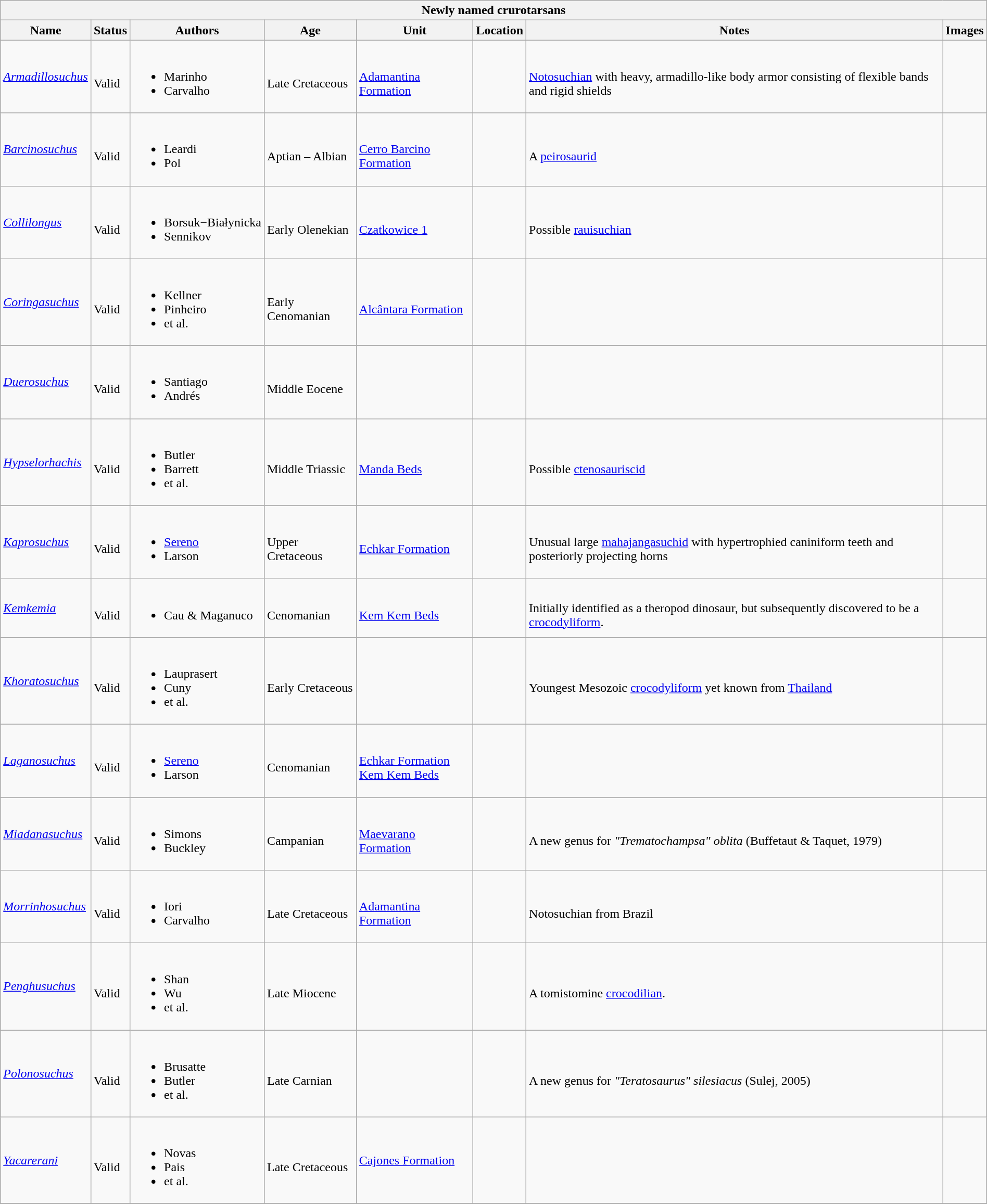<table class="wikitable sortable" align="center" width="100%">
<tr>
<th colspan="8" align="center"><strong>Newly named crurotarsans</strong></th>
</tr>
<tr>
<th>Name</th>
<th>Status</th>
<th>Authors</th>
<th>Age</th>
<th>Unit</th>
<th>Location</th>
<th>Notes</th>
<th>Images</th>
</tr>
<tr>
<td><em><a href='#'>Armadillosuchus</a></em></td>
<td><br>Valid</td>
<td><br><ul><li>Marinho</li><li>Carvalho</li></ul></td>
<td><br>Late Cretaceous</td>
<td><br><a href='#'>Adamantina Formation</a></td>
<td><br></td>
<td><br><a href='#'>Notosuchian</a> with heavy, armadillo-like body armor consisting of flexible bands and rigid shields</td>
<td><br></td>
</tr>
<tr>
<td><em><a href='#'>Barcinosuchus</a></em></td>
<td><br>Valid</td>
<td><br><ul><li>Leardi</li><li>Pol</li></ul></td>
<td><br>Aptian – Albian</td>
<td><br><a href='#'>Cerro Barcino Formation</a></td>
<td><br></td>
<td><br>A <a href='#'>peirosaurid</a></td>
<td></td>
</tr>
<tr>
<td><em><a href='#'>Collilongus</a></em></td>
<td><br>Valid</td>
<td><br><ul><li>Borsuk−Białynicka</li><li>Sennikov</li></ul></td>
<td><br>Early Olenekian</td>
<td><br><a href='#'>Czatkowice 1</a></td>
<td><br></td>
<td><br>Possible <a href='#'>rauisuchian</a></td>
<td></td>
</tr>
<tr>
<td><em><a href='#'>Coringasuchus</a></em></td>
<td><br>Valid</td>
<td><br><ul><li>Kellner</li><li>Pinheiro</li><li>et al.</li></ul></td>
<td><br>Early Cenomanian</td>
<td><br><a href='#'>Alcântara Formation</a></td>
<td><br></td>
<td></td>
<td></td>
</tr>
<tr>
<td><em><a href='#'>Duerosuchus</a></em></td>
<td><br>Valid</td>
<td><br><ul><li>Santiago</li><li>Andrés</li></ul></td>
<td><br>Middle Eocene</td>
<td></td>
<td><br></td>
<td></td>
<td></td>
</tr>
<tr>
<td><em><a href='#'>Hypselorhachis</a></em></td>
<td><br>Valid</td>
<td><br><ul><li>Butler</li><li>Barrett</li><li>et al.</li></ul></td>
<td><br>Middle Triassic</td>
<td><br><a href='#'>Manda Beds</a></td>
<td><br></td>
<td><br>Possible <a href='#'>ctenosauriscid</a></td>
<td></td>
</tr>
<tr>
<td><em><a href='#'>Kaprosuchus</a></em></td>
<td><br>Valid</td>
<td><br><ul><li><a href='#'>Sereno</a></li><li>Larson</li></ul></td>
<td><br>Upper Cretaceous</td>
<td><br><a href='#'>Echkar Formation</a></td>
<td><br></td>
<td><br>Unusual large <a href='#'>mahajangasuchid</a> with hypertrophied caniniform teeth and posteriorly projecting horns</td>
<td><br></td>
</tr>
<tr>
<td><em><a href='#'>Kemkemia</a></em></td>
<td><br>Valid</td>
<td><br><ul><li>Cau & Maganuco</li></ul></td>
<td><br>Cenomanian</td>
<td><br><a href='#'>Kem Kem Beds</a></td>
<td><br></td>
<td><br>Initially identified as a theropod dinosaur, but subsequently discovered to be a <a href='#'>crocodyliform</a>.</td>
<td></td>
</tr>
<tr>
<td><em><a href='#'>Khoratosuchus</a></em></td>
<td><br>Valid</td>
<td><br><ul><li>Lauprasert</li><li>Cuny</li><li>et al.</li></ul></td>
<td><br>Early Cretaceous</td>
<td></td>
<td><br></td>
<td><br>Youngest Mesozoic <a href='#'>crocodyliform</a> yet known from <a href='#'>Thailand</a></td>
<td></td>
</tr>
<tr>
<td><em><a href='#'>Laganosuchus</a></em> </td>
<td><br>Valid</td>
<td><br><ul><li><a href='#'>Sereno</a></li><li>Larson</li></ul></td>
<td><br>Cenomanian</td>
<td><br><a href='#'>Echkar Formation</a> <br> <a href='#'>Kem Kem Beds</a></td>
<td><br> <br> </td>
<td style="border-right:0px" valign="top"></td>
<td><br></td>
</tr>
<tr>
<td><em><a href='#'>Miadanasuchus</a></em> </td>
<td><br>Valid</td>
<td><br><ul><li>Simons</li><li>Buckley</li></ul></td>
<td><br>Campanian</td>
<td><br><a href='#'>Maevarano Formation</a></td>
<td><br></td>
<td><br>A new genus for <em>"Trematochampsa" oblita</em> (Buffetaut & Taquet, 1979)</td>
<td></td>
</tr>
<tr>
<td><em><a href='#'>Morrinhosuchus</a></em></td>
<td><br>Valid</td>
<td><br><ul><li>Iori</li><li>Carvalho</li></ul></td>
<td><br>Late Cretaceous</td>
<td><br><a href='#'>Adamantina Formation</a></td>
<td><br></td>
<td><br>Notosuchian from Brazil</td>
<td></td>
</tr>
<tr>
<td><em><a href='#'>Penghusuchus</a></em></td>
<td><br>Valid</td>
<td><br><ul><li>Shan</li><li>Wu</li><li>et al.</li></ul></td>
<td><br>Late Miocene</td>
<td></td>
<td><br></td>
<td><br>A tomistomine <a href='#'>crocodilian</a>.</td>
<td></td>
</tr>
<tr>
<td><em><a href='#'>Polonosuchus</a></em></td>
<td><br>Valid</td>
<td><br><ul><li>Brusatte</li><li>Butler</li><li>et al.</li></ul></td>
<td><br>Late Carnian</td>
<td></td>
<td><br></td>
<td><br>A new genus for <em>"Teratosaurus" silesiacus</em> (Sulej, 2005)</td>
<td><br></td>
</tr>
<tr>
<td><em><a href='#'>Yacarerani</a></em> </td>
<td><br>Valid</td>
<td><br><ul><li>Novas</li><li>Pais</li><li>et al.</li></ul></td>
<td><br>Late Cretaceous</td>
<td><a href='#'>Cajones Formation</a></td>
<td><br></td>
<td></td>
<td><br></td>
</tr>
<tr>
</tr>
</table>
